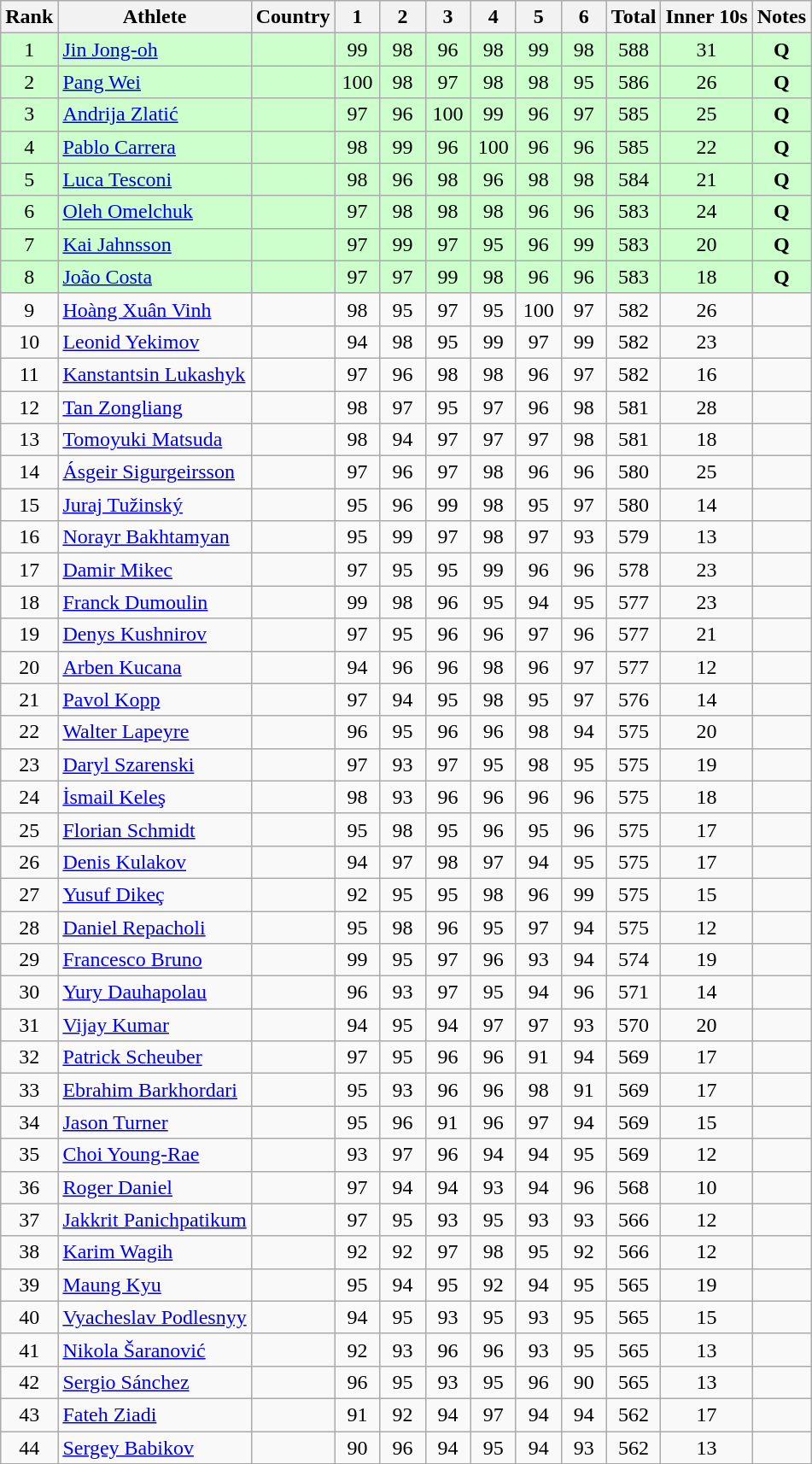<table class="wikitable sortable" style="text-align:center">
<tr>
<th>Rank</th>
<th>Athlete</th>
<th>Country</th>
<th class="sortable" style="width: 28px">1</th>
<th class="sortable" style="width: 28px">2</th>
<th class="sortable" style="width: 28px">3</th>
<th class="sortable" style="width: 28px">4</th>
<th class="sortable" style="width: 28px">5</th>
<th class="sortable" style="width: 28px">6</th>
<th>Total</th>
<th class="unsortable">Inner 10s</th>
<th class="unsortable">Notes</th>
</tr>
<tr bgcolor=#ccffcc>
<td>1</td>
<td align="left"><a href='#'>Jin Jong-oh</a></td>
<td align="left"></td>
<td>99</td>
<td>98</td>
<td>96</td>
<td>98</td>
<td>99</td>
<td>98</td>
<td>588</td>
<td>31</td>
<td><strong>Q</strong></td>
</tr>
<tr bgcolor=#ccffcc>
<td>2</td>
<td align="left"><a href='#'>Pang Wei</a></td>
<td align="left"></td>
<td>100</td>
<td>98</td>
<td>97</td>
<td>98</td>
<td>98</td>
<td>95</td>
<td>586</td>
<td>26</td>
<td><strong>Q</strong></td>
</tr>
<tr bgcolor=#ccffcc>
<td>3</td>
<td align="left"><a href='#'>Andrija Zlatić</a></td>
<td align="left"></td>
<td>97</td>
<td>96</td>
<td>100</td>
<td>99</td>
<td>96</td>
<td>97</td>
<td>585</td>
<td>25</td>
<td><strong>Q</strong></td>
</tr>
<tr bgcolor=#ccffcc>
<td>4</td>
<td align="left"><a href='#'>Pablo Carrera</a></td>
<td align="left"></td>
<td>98</td>
<td>99</td>
<td>96</td>
<td>100</td>
<td>96</td>
<td>96</td>
<td>585</td>
<td>22</td>
<td><strong>Q</strong></td>
</tr>
<tr bgcolor=#ccffcc>
<td>5</td>
<td align="left"><a href='#'>Luca Tesconi</a></td>
<td align="left"></td>
<td>98</td>
<td>96</td>
<td>98</td>
<td>96</td>
<td>98</td>
<td>98</td>
<td>584</td>
<td>21</td>
<td><strong>Q</strong></td>
</tr>
<tr bgcolor=#ccffcc>
<td>6</td>
<td align="left"><a href='#'>Oleh Omelchuk</a></td>
<td align="left"></td>
<td>97</td>
<td>98</td>
<td>98</td>
<td>98</td>
<td>96</td>
<td>96</td>
<td>583</td>
<td>24</td>
<td><strong>Q</strong></td>
</tr>
<tr bgcolor=#ccffcc>
<td>7</td>
<td align="left"><a href='#'>Kai Jahnsson</a></td>
<td align="left"></td>
<td>97</td>
<td>99</td>
<td>97</td>
<td>95</td>
<td>96</td>
<td>99</td>
<td>583</td>
<td>20</td>
<td><strong>Q</strong></td>
</tr>
<tr bgcolor=#ccffcc>
<td>8</td>
<td align="left"><a href='#'>João Costa</a></td>
<td align="left"></td>
<td>97</td>
<td>97</td>
<td>99</td>
<td>98</td>
<td>96</td>
<td>96</td>
<td>583</td>
<td>18</td>
<td><strong>Q</strong></td>
</tr>
<tr>
<td>9</td>
<td align="left"><a href='#'>Hoàng Xuân Vinh</a></td>
<td align="left"></td>
<td>98</td>
<td>95</td>
<td>97</td>
<td>95</td>
<td>100</td>
<td>97</td>
<td>582</td>
<td>26</td>
<td></td>
</tr>
<tr>
<td>10</td>
<td align="left"><a href='#'>Leonid Yekimov</a></td>
<td align="left"></td>
<td>94</td>
<td>98</td>
<td>95</td>
<td>99</td>
<td>97</td>
<td>99</td>
<td>582</td>
<td>23</td>
<td></td>
</tr>
<tr>
<td>11</td>
<td align="left"><a href='#'>Kanstantsin Lukashyk</a></td>
<td align="left"></td>
<td>97</td>
<td>96</td>
<td>98</td>
<td>98</td>
<td>96</td>
<td>97</td>
<td>582</td>
<td>16</td>
<td></td>
</tr>
<tr>
<td>12</td>
<td align="left"><a href='#'>Tan Zongliang</a></td>
<td align="left"></td>
<td>98</td>
<td>97</td>
<td>95</td>
<td>97</td>
<td>96</td>
<td>98</td>
<td>581</td>
<td>28</td>
<td></td>
</tr>
<tr>
<td>13</td>
<td align="left"><a href='#'>Tomoyuki Matsuda</a></td>
<td align="left"></td>
<td>98</td>
<td>94</td>
<td>97</td>
<td>97</td>
<td>97</td>
<td>98</td>
<td>581</td>
<td>18</td>
<td></td>
</tr>
<tr>
<td>14</td>
<td align="left"><a href='#'>Ásgeir Sigurgeirsson</a></td>
<td align="left"></td>
<td>97</td>
<td>96</td>
<td>97</td>
<td>98</td>
<td>96</td>
<td>96</td>
<td>580</td>
<td>25</td>
<td></td>
</tr>
<tr>
<td>15</td>
<td align="left"><a href='#'>Juraj Tužinský</a></td>
<td align="left"></td>
<td>95</td>
<td>96</td>
<td>99</td>
<td>98</td>
<td>95</td>
<td>97</td>
<td>580</td>
<td>14</td>
<td></td>
</tr>
<tr>
<td>16</td>
<td align="left"><a href='#'>Norayr Bakhtamyan</a></td>
<td align="left"></td>
<td>95</td>
<td>99</td>
<td>97</td>
<td>98</td>
<td>97</td>
<td>93</td>
<td>579</td>
<td>13</td>
<td></td>
</tr>
<tr>
<td>17</td>
<td align="left"><a href='#'>Damir Mikec</a></td>
<td align="left"></td>
<td>97</td>
<td>95</td>
<td>95</td>
<td>99</td>
<td>96</td>
<td>96</td>
<td>578</td>
<td>23</td>
<td></td>
</tr>
<tr>
<td>18</td>
<td align="left"><a href='#'>Franck Dumoulin</a></td>
<td align="left"></td>
<td>99</td>
<td>98</td>
<td>96</td>
<td>95</td>
<td>94</td>
<td>95</td>
<td>577</td>
<td>23</td>
<td></td>
</tr>
<tr>
<td>19</td>
<td align="left"><a href='#'>Denys Kushnirov</a></td>
<td align="left"></td>
<td>97</td>
<td>95</td>
<td>96</td>
<td>96</td>
<td>97</td>
<td>96</td>
<td>577</td>
<td>21</td>
<td></td>
</tr>
<tr>
<td>20</td>
<td align="left"><a href='#'>Arben Kucana</a></td>
<td align="left"></td>
<td>94</td>
<td>96</td>
<td>96</td>
<td>98</td>
<td>96</td>
<td>97</td>
<td>577</td>
<td>12</td>
<td></td>
</tr>
<tr>
<td>21</td>
<td align="left"><a href='#'>Pavol Kopp</a></td>
<td align="left"></td>
<td>97</td>
<td>94</td>
<td>95</td>
<td>98</td>
<td>95</td>
<td>97</td>
<td>576</td>
<td>14</td>
<td></td>
</tr>
<tr>
<td>22</td>
<td align="left"><a href='#'>Walter Lapeyre</a></td>
<td align="left"></td>
<td>96</td>
<td>95</td>
<td>96</td>
<td>96</td>
<td>98</td>
<td>94</td>
<td>575</td>
<td>20</td>
<td></td>
</tr>
<tr>
<td>23</td>
<td align="left"><a href='#'>Daryl Szarenski</a></td>
<td align="left"></td>
<td>97</td>
<td>93</td>
<td>97</td>
<td>95</td>
<td>98</td>
<td>95</td>
<td>575</td>
<td>19</td>
<td></td>
</tr>
<tr>
<td>24</td>
<td align="left"><a href='#'>İsmail Keleş</a></td>
<td align="left"></td>
<td>98</td>
<td>93</td>
<td>96</td>
<td>96</td>
<td>96</td>
<td>96</td>
<td>575</td>
<td>18</td>
<td></td>
</tr>
<tr>
<td>25</td>
<td align="left"><a href='#'>Florian Schmidt</a></td>
<td align="left"></td>
<td>95</td>
<td>98</td>
<td>95</td>
<td>96</td>
<td>95</td>
<td>96</td>
<td>575</td>
<td>17</td>
<td></td>
</tr>
<tr>
<td>26</td>
<td align="left"><a href='#'>Denis Kulakov</a></td>
<td align="left"></td>
<td>94</td>
<td>97</td>
<td>98</td>
<td>97</td>
<td>94</td>
<td>95</td>
<td>575</td>
<td>17</td>
<td></td>
</tr>
<tr>
<td>27</td>
<td align="left"><a href='#'>Yusuf Dikeç</a></td>
<td align="left"></td>
<td>92</td>
<td>95</td>
<td>95</td>
<td>98</td>
<td>96</td>
<td>99</td>
<td>575</td>
<td>15</td>
<td></td>
</tr>
<tr>
<td>28</td>
<td align="left"><a href='#'>Daniel Repacholi</a></td>
<td align="left"></td>
<td>95</td>
<td>98</td>
<td>96</td>
<td>95</td>
<td>97</td>
<td>94</td>
<td>575</td>
<td>12</td>
<td></td>
</tr>
<tr>
<td>29</td>
<td align="left"><a href='#'>Francesco Bruno</a></td>
<td align="left"></td>
<td>99</td>
<td>95</td>
<td>97</td>
<td>96</td>
<td>93</td>
<td>94</td>
<td>574</td>
<td>19</td>
<td></td>
</tr>
<tr>
<td>30</td>
<td align="left"><a href='#'>Yury Dauhapolau</a></td>
<td align="left"></td>
<td>96</td>
<td>93</td>
<td>97</td>
<td>95</td>
<td>94</td>
<td>96</td>
<td>571</td>
<td>14</td>
<td></td>
</tr>
<tr>
<td>31</td>
<td align="left"><a href='#'>Vijay Kumar</a></td>
<td align="left"></td>
<td>94</td>
<td>95</td>
<td>94</td>
<td>97</td>
<td>97</td>
<td>93</td>
<td>570</td>
<td>20</td>
<td></td>
</tr>
<tr>
<td>32</td>
<td align="left"><a href='#'>Patrick Scheuber</a></td>
<td align="left"></td>
<td>97</td>
<td>95</td>
<td>96</td>
<td>96</td>
<td>91</td>
<td>94</td>
<td>569</td>
<td>17</td>
<td></td>
</tr>
<tr>
<td>33</td>
<td align="left"><a href='#'>Ebrahim Barkhordari</a></td>
<td align="left"></td>
<td>95</td>
<td>93</td>
<td>96</td>
<td>96</td>
<td>98</td>
<td>91</td>
<td>569</td>
<td>17</td>
<td></td>
</tr>
<tr>
<td>34</td>
<td align="left"><a href='#'>Jason Turner</a></td>
<td align="left"></td>
<td>95</td>
<td>96</td>
<td>91</td>
<td>96</td>
<td>97</td>
<td>94</td>
<td>569</td>
<td>15</td>
<td></td>
</tr>
<tr>
<td>35</td>
<td align="left"><a href='#'>Choi Young-Rae</a></td>
<td align="left"></td>
<td>93</td>
<td>97</td>
<td>96</td>
<td>94</td>
<td>94</td>
<td>95</td>
<td>569</td>
<td>12</td>
<td></td>
</tr>
<tr>
<td>36</td>
<td align="left"><a href='#'>Roger Daniel</a></td>
<td align="left"></td>
<td>97</td>
<td>94</td>
<td>94</td>
<td>93</td>
<td>94</td>
<td>96</td>
<td>568</td>
<td>10</td>
<td></td>
</tr>
<tr>
<td>37</td>
<td align="left"><a href='#'>Jakkrit Panichpatikum</a></td>
<td align="left"></td>
<td>97</td>
<td>95</td>
<td>93</td>
<td>95</td>
<td>93</td>
<td>93</td>
<td>566</td>
<td>12</td>
<td></td>
</tr>
<tr>
<td>38</td>
<td align="left"><a href='#'>Karim Wagih</a></td>
<td align="left"></td>
<td>92</td>
<td>92</td>
<td>97</td>
<td>98</td>
<td>95</td>
<td>92</td>
<td>566</td>
<td>12</td>
<td></td>
</tr>
<tr>
<td>39</td>
<td align="left"><a href='#'>Maung Kyu</a></td>
<td align="left"></td>
<td>95</td>
<td>94</td>
<td>95</td>
<td>92</td>
<td>94</td>
<td>95</td>
<td>565</td>
<td>19</td>
<td></td>
</tr>
<tr>
<td>40</td>
<td align="left"><a href='#'>Vyacheslav Podlesnyy</a></td>
<td align="left"></td>
<td>94</td>
<td>95</td>
<td>93</td>
<td>95</td>
<td>93</td>
<td>95</td>
<td>565</td>
<td>15</td>
<td></td>
</tr>
<tr>
<td>41</td>
<td align="left"><a href='#'>Nikola Šaranović</a></td>
<td align="left"></td>
<td>92</td>
<td>93</td>
<td>96</td>
<td>96</td>
<td>93</td>
<td>95</td>
<td>565</td>
<td>13</td>
<td></td>
</tr>
<tr>
<td>42</td>
<td align="left"><a href='#'>Sergio Sánchez</a></td>
<td align="left"></td>
<td>96</td>
<td>95</td>
<td>93</td>
<td>95</td>
<td>96</td>
<td>90</td>
<td>565</td>
<td>13</td>
<td></td>
</tr>
<tr>
<td>43</td>
<td align="left"><a href='#'>Fateh Ziadi</a></td>
<td align="left"></td>
<td>91</td>
<td>92</td>
<td>94</td>
<td>97</td>
<td>94</td>
<td>94</td>
<td>562</td>
<td>17</td>
<td></td>
</tr>
<tr>
<td>44</td>
<td align="left"><a href='#'>Sergey Babikov</a></td>
<td align="left"></td>
<td>90</td>
<td>96</td>
<td>94</td>
<td>95</td>
<td>94</td>
<td>93</td>
<td>562</td>
<td>13</td>
<td></td>
</tr>
</table>
